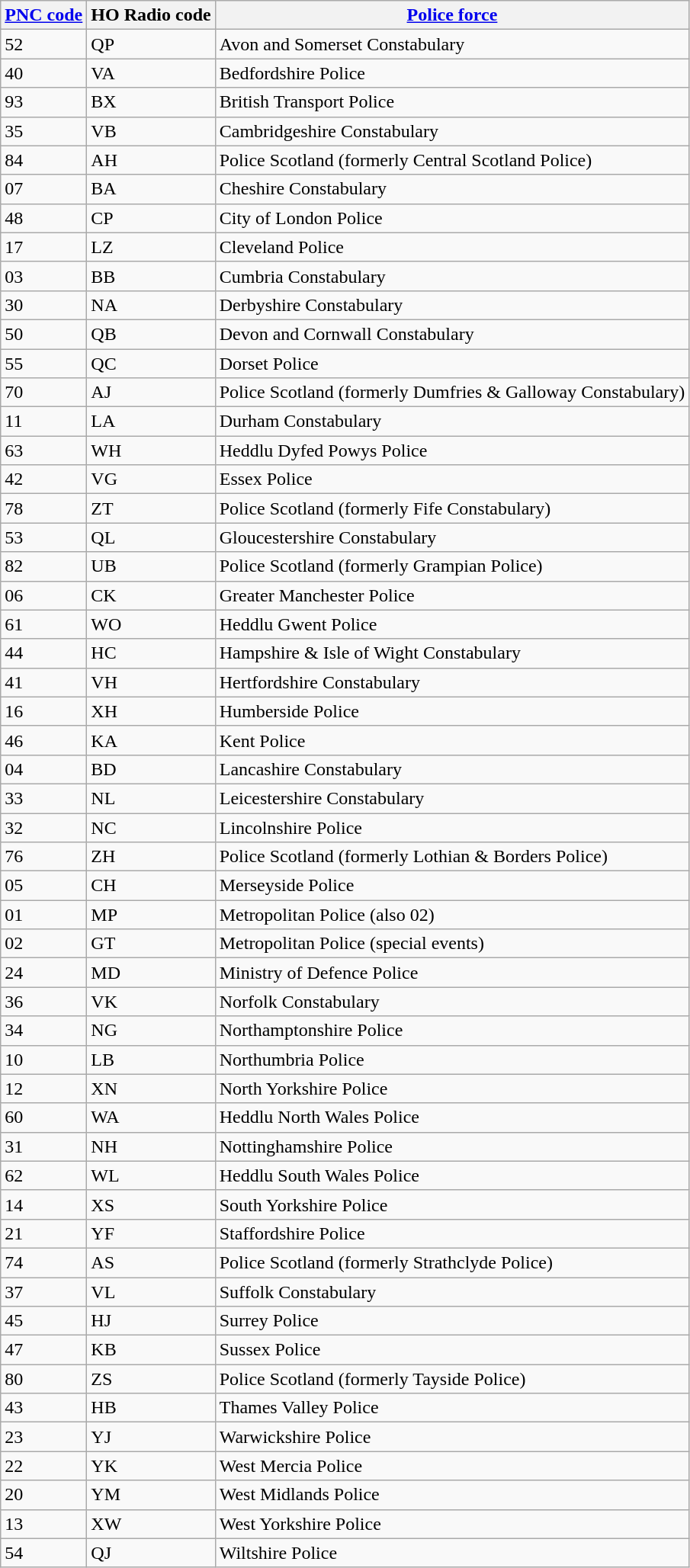<table class="wikitable">
<tr>
<th><a href='#'>PNC code</a></th>
<th>HO Radio code</th>
<th><a href='#'>Police force</a></th>
</tr>
<tr>
<td>52</td>
<td>QP</td>
<td>Avon and Somerset Constabulary</td>
</tr>
<tr>
<td>40</td>
<td>VA</td>
<td>Bedfordshire Police</td>
</tr>
<tr>
<td>93</td>
<td>BX</td>
<td>British Transport Police</td>
</tr>
<tr>
<td>35</td>
<td>VB</td>
<td>Cambridgeshire Constabulary</td>
</tr>
<tr>
<td>84</td>
<td>AH</td>
<td>Police Scotland (formerly Central Scotland Police)</td>
</tr>
<tr>
<td>07</td>
<td>BA</td>
<td>Cheshire Constabulary</td>
</tr>
<tr>
<td>48</td>
<td>CP</td>
<td>City of London Police</td>
</tr>
<tr>
<td>17</td>
<td>LZ</td>
<td>Cleveland Police</td>
</tr>
<tr>
<td>03</td>
<td>BB</td>
<td>Cumbria Constabulary</td>
</tr>
<tr>
<td>30</td>
<td>NA</td>
<td>Derbyshire Constabulary</td>
</tr>
<tr>
<td>50</td>
<td>QB</td>
<td>Devon and Cornwall Constabulary</td>
</tr>
<tr>
<td>55</td>
<td>QC</td>
<td>Dorset Police</td>
</tr>
<tr>
<td>70</td>
<td>AJ</td>
<td>Police Scotland (formerly Dumfries & Galloway Constabulary)</td>
</tr>
<tr>
<td>11</td>
<td>LA</td>
<td>Durham Constabulary</td>
</tr>
<tr>
<td>63</td>
<td>WH</td>
<td>Heddlu Dyfed Powys Police</td>
</tr>
<tr>
<td>42</td>
<td>VG</td>
<td>Essex Police</td>
</tr>
<tr>
<td>78</td>
<td>ZT</td>
<td>Police Scotland (formerly Fife Constabulary)</td>
</tr>
<tr>
<td>53</td>
<td>QL</td>
<td>Gloucestershire Constabulary</td>
</tr>
<tr>
<td>82</td>
<td>UB</td>
<td>Police Scotland (formerly Grampian Police)</td>
</tr>
<tr>
<td>06</td>
<td>CK</td>
<td>Greater Manchester Police</td>
</tr>
<tr>
<td>61</td>
<td>WO</td>
<td>Heddlu Gwent Police</td>
</tr>
<tr>
<td>44</td>
<td>HC</td>
<td>Hampshire & Isle of Wight Constabulary</td>
</tr>
<tr>
<td>41</td>
<td>VH</td>
<td>Hertfordshire Constabulary</td>
</tr>
<tr>
<td>16</td>
<td>XH</td>
<td>Humberside Police</td>
</tr>
<tr>
<td>46</td>
<td>KA</td>
<td>Kent Police</td>
</tr>
<tr>
<td>04</td>
<td>BD</td>
<td>Lancashire Constabulary</td>
</tr>
<tr>
<td>33</td>
<td>NL</td>
<td>Leicestershire Constabulary</td>
</tr>
<tr>
<td>32</td>
<td>NC</td>
<td>Lincolnshire Police</td>
</tr>
<tr>
<td>76</td>
<td>ZH</td>
<td>Police Scotland (formerly Lothian & Borders Police)</td>
</tr>
<tr>
<td>05</td>
<td>CH</td>
<td>Merseyside Police</td>
</tr>
<tr>
<td>01</td>
<td>MP</td>
<td>Metropolitan Police (also 02)</td>
</tr>
<tr>
<td>02</td>
<td>GT</td>
<td>Metropolitan Police (special events)</td>
</tr>
<tr>
<td>24</td>
<td>MD</td>
<td>Ministry of Defence Police</td>
</tr>
<tr>
<td>36</td>
<td>VK</td>
<td>Norfolk Constabulary</td>
</tr>
<tr>
<td>34</td>
<td>NG</td>
<td>Northamptonshire Police</td>
</tr>
<tr>
<td>10</td>
<td>LB</td>
<td>Northumbria Police</td>
</tr>
<tr>
<td>12</td>
<td>XN</td>
<td>North Yorkshire Police</td>
</tr>
<tr>
<td>60</td>
<td>WA</td>
<td>Heddlu North Wales Police</td>
</tr>
<tr>
<td>31</td>
<td>NH</td>
<td>Nottinghamshire Police</td>
</tr>
<tr>
<td>62</td>
<td>WL</td>
<td>Heddlu South Wales Police</td>
</tr>
<tr>
<td>14</td>
<td>XS</td>
<td>South Yorkshire Police</td>
</tr>
<tr>
<td>21</td>
<td>YF</td>
<td>Staffordshire Police</td>
</tr>
<tr>
<td>74</td>
<td>AS</td>
<td>Police Scotland (formerly Strathclyde Police)</td>
</tr>
<tr>
<td>37</td>
<td>VL</td>
<td>Suffolk Constabulary</td>
</tr>
<tr>
<td>45</td>
<td>HJ</td>
<td>Surrey Police</td>
</tr>
<tr>
<td>47</td>
<td>KB</td>
<td>Sussex Police</td>
</tr>
<tr>
<td>80</td>
<td>ZS</td>
<td>Police Scotland  (formerly Tayside Police)</td>
</tr>
<tr>
<td>43</td>
<td>HB</td>
<td>Thames Valley Police</td>
</tr>
<tr>
<td>23</td>
<td>YJ</td>
<td>Warwickshire Police</td>
</tr>
<tr>
<td>22</td>
<td>YK</td>
<td>West Mercia Police</td>
</tr>
<tr>
<td>20</td>
<td>YM</td>
<td>West Midlands Police</td>
</tr>
<tr>
<td>13</td>
<td>XW</td>
<td>West Yorkshire Police</td>
</tr>
<tr>
<td>54</td>
<td>QJ</td>
<td>Wiltshire Police</td>
</tr>
</table>
